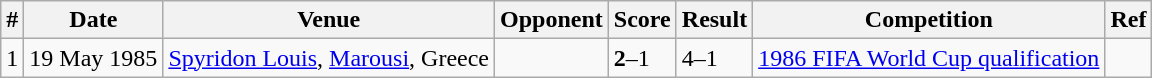<table class="wikitable">
<tr>
<th>#</th>
<th>Date</th>
<th>Venue</th>
<th>Opponent</th>
<th>Score</th>
<th>Result</th>
<th>Competition</th>
<th>Ref</th>
</tr>
<tr>
<td>1</td>
<td>19 May 1985</td>
<td><a href='#'>Spyridon Louis</a>, <a href='#'>Marousi</a>, Greece</td>
<td></td>
<td><strong>2</strong>–1</td>
<td>4–1</td>
<td><a href='#'>1986 FIFA World Cup qualification</a></td>
<td></td>
</tr>
</table>
